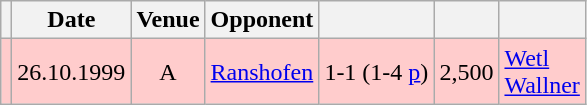<table class="wikitable" Style="text-align: center">
<tr>
<th></th>
<th>Date</th>
<th>Venue</th>
<th>Opponent</th>
<th></th>
<th></th>
<th></th>
</tr>
<tr style="background:#fcc">
<td></td>
<td>26.10.1999</td>
<td>A</td>
<td align="left"><a href='#'>Ranshofen</a></td>
<td>1-1 (1-4 <a href='#'>p</a>)</td>
<td align="right">2,500</td>
<td align="left"><a href='#'>Wetl</a>  <br> <a href='#'>Wallner</a> </td>
</tr>
</table>
